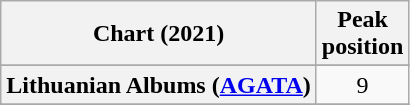<table class="wikitable sortable plainrowheaders" style="text-align:center">
<tr>
<th scope="col">Chart (2021)</th>
<th scope="col">Peak<br>position</th>
</tr>
<tr>
</tr>
<tr>
</tr>
<tr>
</tr>
<tr>
</tr>
<tr>
</tr>
<tr>
</tr>
<tr>
</tr>
<tr>
</tr>
<tr>
</tr>
<tr>
</tr>
<tr>
</tr>
<tr>
</tr>
<tr>
<th scope="row">Lithuanian Albums (<a href='#'>AGATA</a>)</th>
<td>9</td>
</tr>
<tr>
</tr>
<tr>
</tr>
<tr>
</tr>
<tr>
</tr>
<tr>
</tr>
<tr>
</tr>
<tr>
</tr>
<tr>
</tr>
<tr>
</tr>
</table>
